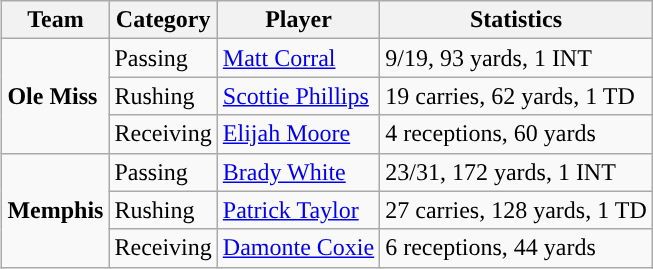<table class="wikitable" style="float: right;">
<tr>
<th>Team</th>
<th>Category</th>
<th>Player</th>
<th>Statistics</th>
</tr>
<tr>
<td rowspan=3><strong>Ole Miss</strong></td>
<td>Passing</td>
<td><a href='#'>Matt Corral</a></td>
<td>9/19, 93 yards, 1 INT</td>
</tr>
<tr>
<td>Rushing</td>
<td><a href='#'>Scottie Phillips</a></td>
<td>19 carries, 62 yards, 1 TD</td>
</tr>
<tr>
<td>Receiving</td>
<td><a href='#'>Elijah Moore</a></td>
<td>4 receptions, 60 yards</td>
</tr>
<tr>
<td rowspan=3><strong>Memphis</strong></td>
<td>Passing</td>
<td><a href='#'>Brady White</a></td>
<td>23/31, 172 yards, 1 INT</td>
</tr>
<tr>
<td>Rushing</td>
<td><a href='#'>Patrick Taylor</a></td>
<td>27 carries, 128 yards, 1 TD</td>
</tr>
<tr>
<td>Receiving</td>
<td><a href='#'>Damonte Coxie</a></td>
<td>6 receptions, 44 yards</td>
</tr>
</table>
